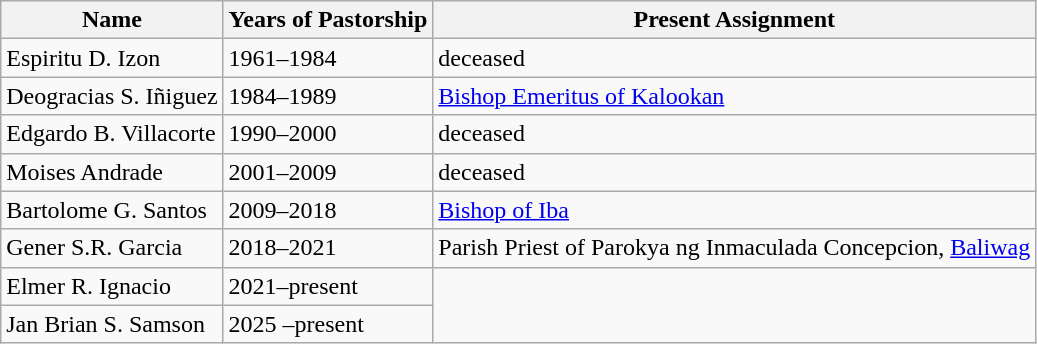<table class="wikitable">
<tr>
<th>Name</th>
<th>Years of Pastorship</th>
<th>Present Assignment</th>
</tr>
<tr>
<td>Espiritu D. Izon</td>
<td>1961–1984</td>
<td>deceased</td>
</tr>
<tr>
<td>Deogracias S. Iñiguez</td>
<td>1984–1989</td>
<td><a href='#'>Bishop Emeritus of Kalookan</a></td>
</tr>
<tr>
<td>Edgardo B. Villacorte</td>
<td>1990–2000</td>
<td>deceased</td>
</tr>
<tr>
<td>Moises Andrade</td>
<td>2001–2009</td>
<td>deceased</td>
</tr>
<tr>
<td>Bartolome G. Santos</td>
<td>2009–2018</td>
<td><a href='#'>Bishop of Iba</a></td>
</tr>
<tr>
<td>Gener S.R. Garcia</td>
<td>2018–2021</td>
<td>Parish Priest of Parokya ng Inmaculada Concepcion, <a href='#'>Baliwag</a></td>
</tr>
<tr>
<td>Elmer R. Ignacio</td>
<td>2021–present</td>
</tr>
<tr>
<td>Jan Brian S. Samson</td>
<td>2025 –present</td>
</tr>
</table>
